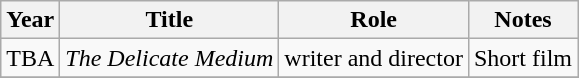<table class="wikitable sortable">
<tr>
<th>Year</th>
<th>Title</th>
<th>Role</th>
<th>Notes</th>
</tr>
<tr>
<td>TBA</td>
<td><em>The Delicate Medium</em></td>
<td>writer and director</td>
<td>Short film</td>
</tr>
<tr>
</tr>
</table>
